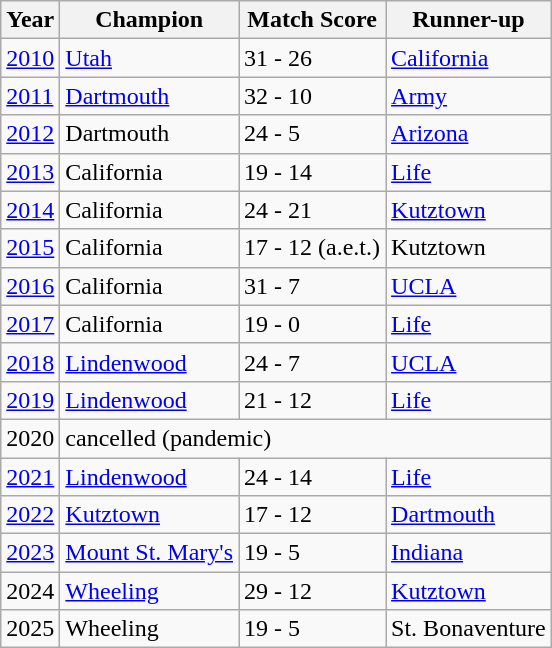<table class="wikitable">
<tr>
<th>Year</th>
<th>Champion</th>
<th>Match Score</th>
<th>Runner-up</th>
</tr>
<tr>
<td><a href='#'>2010</a></td>
<td><a href='#'>Utah</a></td>
<td>31 - 26</td>
<td><a href='#'>California</a></td>
</tr>
<tr>
<td><a href='#'>2011</a></td>
<td><a href='#'>Dartmouth</a></td>
<td>32 - 10</td>
<td><a href='#'>Army</a></td>
</tr>
<tr>
<td><a href='#'>2012</a></td>
<td>Dartmouth</td>
<td>24 - 5</td>
<td><a href='#'>Arizona</a></td>
</tr>
<tr>
<td><a href='#'>2013</a></td>
<td>California</td>
<td>19 - 14</td>
<td><a href='#'>Life</a></td>
</tr>
<tr>
<td><a href='#'>2014</a></td>
<td>California</td>
<td>24 - 21</td>
<td><a href='#'>Kutztown</a></td>
</tr>
<tr>
<td><a href='#'>2015</a></td>
<td>California</td>
<td>17 - 12 (a.e.t.)</td>
<td>Kutztown</td>
</tr>
<tr>
<td><a href='#'>2016</a></td>
<td>California</td>
<td>31 - 7</td>
<td><a href='#'>UCLA</a></td>
</tr>
<tr>
<td><a href='#'>2017</a></td>
<td>California</td>
<td>19 - 0</td>
<td><a href='#'>Life</a></td>
</tr>
<tr>
<td><a href='#'>2018</a></td>
<td><a href='#'>Lindenwood</a></td>
<td>24 - 7</td>
<td><a href='#'>UCLA</a></td>
</tr>
<tr>
<td><a href='#'>2019</a></td>
<td><a href='#'>Lindenwood</a></td>
<td>21 - 12</td>
<td><a href='#'>Life</a></td>
</tr>
<tr>
<td>2020</td>
<td colspan="3">cancelled (pandemic)</td>
</tr>
<tr>
<td><a href='#'>2021</a></td>
<td><a href='#'>Lindenwood</a></td>
<td>24 - 14</td>
<td><a href='#'>Life</a></td>
</tr>
<tr>
<td><a href='#'>2022</a></td>
<td><a href='#'>Kutztown</a></td>
<td>17 - 12</td>
<td><a href='#'>Dartmouth</a></td>
</tr>
<tr>
<td><a href='#'>2023</a></td>
<td><a href='#'>Mount St. Mary's</a></td>
<td>19 - 5</td>
<td><a href='#'>Indiana</a></td>
</tr>
<tr>
<td>2024</td>
<td><a href='#'>Wheeling</a></td>
<td>29 - 12</td>
<td><a href='#'>Kutztown</a></td>
</tr>
<tr>
<td>2025</td>
<td>Wheeling</td>
<td>19 - 5</td>
<td>St. Bonaventure</td>
</tr>
</table>
